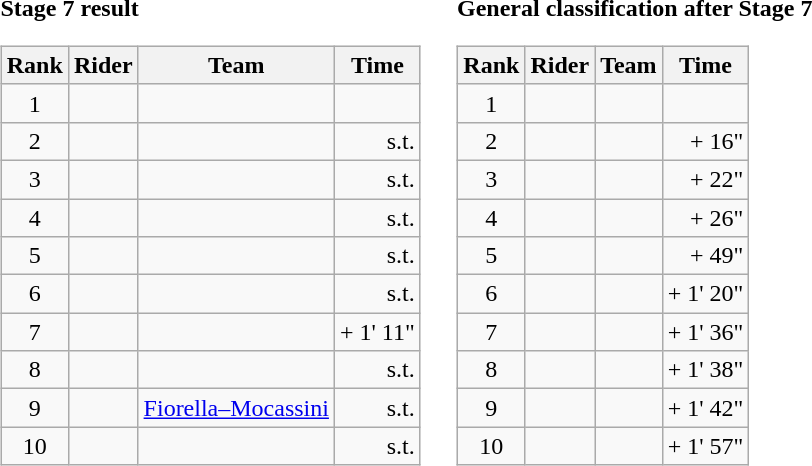<table>
<tr>
<td><strong>Stage 7 result</strong><br><table class="wikitable">
<tr>
<th scope="col">Rank</th>
<th scope="col">Rider</th>
<th scope="col">Team</th>
<th scope="col">Time</th>
</tr>
<tr>
<td style="text-align:center;">1</td>
<td></td>
<td></td>
<td style="text-align:right;"></td>
</tr>
<tr>
<td style="text-align:center;">2</td>
<td></td>
<td></td>
<td style="text-align:right;">s.t.</td>
</tr>
<tr>
<td style="text-align:center;">3</td>
<td></td>
<td></td>
<td style="text-align:right;">s.t.</td>
</tr>
<tr>
<td style="text-align:center;">4</td>
<td></td>
<td></td>
<td style="text-align:right;">s.t.</td>
</tr>
<tr>
<td style="text-align:center;">5</td>
<td></td>
<td></td>
<td style="text-align:right;">s.t.</td>
</tr>
<tr>
<td style="text-align:center;">6</td>
<td></td>
<td></td>
<td style="text-align:right;">s.t.</td>
</tr>
<tr>
<td style="text-align:center;">7</td>
<td></td>
<td></td>
<td style="text-align:right;">+ 1' 11"</td>
</tr>
<tr>
<td style="text-align:center;">8</td>
<td></td>
<td></td>
<td style="text-align:right;">s.t.</td>
</tr>
<tr>
<td style="text-align:center;">9</td>
<td></td>
<td><a href='#'>Fiorella–Mocassini</a></td>
<td style="text-align:right;">s.t.</td>
</tr>
<tr>
<td style="text-align:center;">10</td>
<td></td>
<td></td>
<td style="text-align:right;">s.t.</td>
</tr>
</table>
</td>
<td></td>
<td><strong>General classification after Stage 7</strong><br><table class="wikitable">
<tr>
<th scope="col">Rank</th>
<th scope="col">Rider</th>
<th scope="col">Team</th>
<th scope="col">Time</th>
</tr>
<tr>
<td style="text-align:center;">1</td>
<td></td>
<td></td>
<td style="text-align:right;"></td>
</tr>
<tr>
<td style="text-align:center;">2</td>
<td></td>
<td></td>
<td style="text-align:right;">+ 16"</td>
</tr>
<tr>
<td style="text-align:center;">3</td>
<td></td>
<td></td>
<td style="text-align:right;">+ 22"</td>
</tr>
<tr>
<td style="text-align:center;">4</td>
<td></td>
<td></td>
<td style="text-align:right;">+ 26"</td>
</tr>
<tr>
<td style="text-align:center;">5</td>
<td></td>
<td></td>
<td style="text-align:right;">+ 49"</td>
</tr>
<tr>
<td style="text-align:center;">6</td>
<td></td>
<td></td>
<td style="text-align:right;">+ 1' 20"</td>
</tr>
<tr>
<td style="text-align:center;">7</td>
<td></td>
<td></td>
<td style="text-align:right;">+ 1' 36"</td>
</tr>
<tr>
<td style="text-align:center;">8</td>
<td></td>
<td></td>
<td style="text-align:right;">+ 1' 38"</td>
</tr>
<tr>
<td style="text-align:center;">9</td>
<td></td>
<td></td>
<td style="text-align:right;">+ 1' 42"</td>
</tr>
<tr>
<td style="text-align:center;">10</td>
<td></td>
<td></td>
<td style="text-align:right;">+ 1' 57"</td>
</tr>
</table>
</td>
</tr>
</table>
